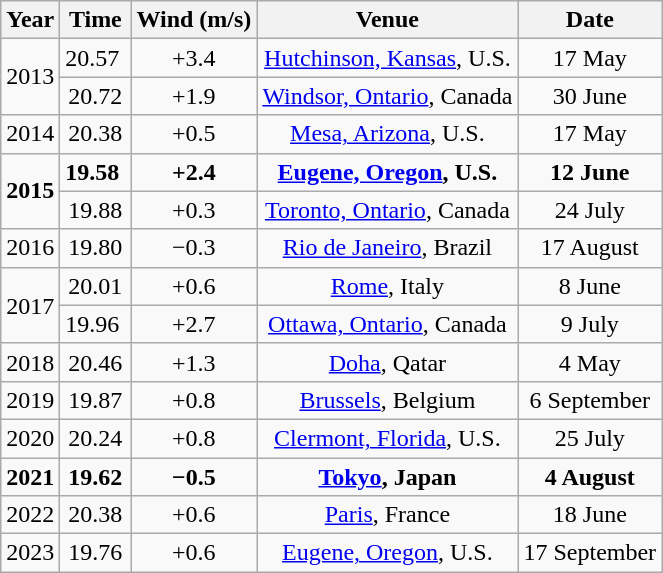<table class="wikitable sortable" style=text-align:center>
<tr>
<th>Year</th>
<th>Time</th>
<th>Wind (m/s)</th>
<th>Venue</th>
<th>Date</th>
</tr>
<tr>
<td rowspan=2>2013</td>
<td>20.57 </td>
<td>+3.4</td>
<td><a href='#'>Hutchinson, Kansas</a>, U.S.</td>
<td>17 May</td>
</tr>
<tr>
<td>20.72</td>
<td>+1.9</td>
<td><a href='#'>Windsor, Ontario</a>, Canada</td>
<td>30 June</td>
</tr>
<tr>
<td>2014</td>
<td>20.38</td>
<td>+0.5</td>
<td><a href='#'>Mesa, Arizona</a>, U.S.</td>
<td>17 May</td>
</tr>
<tr>
<td rowspan=2><strong>2015</strong></td>
<td><strong>19.58 </strong></td>
<td><strong>+2.4</strong></td>
<td><strong><a href='#'>Eugene, Oregon</a>, U.S.</strong></td>
<td><strong>12 June</strong></td>
</tr>
<tr>
<td>19.88</td>
<td>+0.3</td>
<td><a href='#'>Toronto, Ontario</a>, Canada</td>
<td>24 July</td>
</tr>
<tr>
<td>2016</td>
<td>19.80</td>
<td>−0.3</td>
<td><a href='#'>Rio de Janeiro</a>, Brazil</td>
<td>17 August</td>
</tr>
<tr>
<td rowspan=2>2017</td>
<td>20.01</td>
<td>+0.6</td>
<td><a href='#'>Rome</a>, Italy</td>
<td>8 June</td>
</tr>
<tr>
<td>19.96 </td>
<td>+2.7</td>
<td><a href='#'>Ottawa, Ontario</a>, Canada</td>
<td>9 July</td>
</tr>
<tr>
<td>2018</td>
<td>20.46</td>
<td>+1.3</td>
<td><a href='#'>Doha</a>, Qatar</td>
<td>4 May</td>
</tr>
<tr>
<td>2019</td>
<td>19.87</td>
<td>+0.8</td>
<td><a href='#'>Brussels</a>, Belgium</td>
<td>6 September</td>
</tr>
<tr>
<td>2020</td>
<td>20.24</td>
<td>+0.8</td>
<td><a href='#'>Clermont, Florida</a>, U.S.</td>
<td>25 July</td>
</tr>
<tr>
<td><strong>2021</strong></td>
<td><strong>19.62</strong></td>
<td><strong>−0.5</strong></td>
<td><strong><a href='#'>Tokyo</a>, Japan</strong></td>
<td><strong>4 August</strong></td>
</tr>
<tr>
<td>2022</td>
<td>20.38</td>
<td>+0.6</td>
<td><a href='#'>Paris</a>, France</td>
<td>18 June</td>
</tr>
<tr>
<td>2023</td>
<td>19.76</td>
<td>+0.6</td>
<td><a href='#'>Eugene, Oregon</a>, U.S.</td>
<td>17 September</td>
</tr>
</table>
